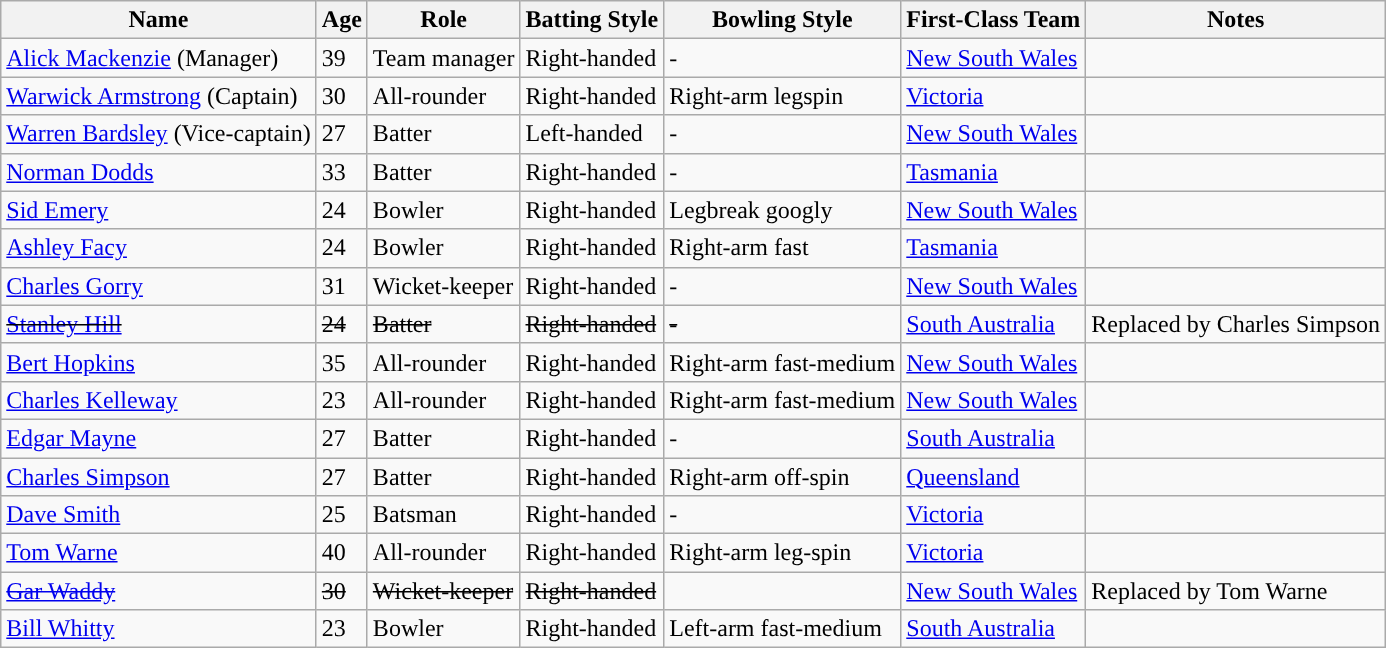<table class="wikitable">
<tr>
<th>Name</th>
<th>Age</th>
<th>Role</th>
<th>Batting Style</th>
<th>Bowling Style</th>
<th>First-Class Team</th>
<th>Notes</th>
</tr>
<tr>
<td><a href='#'>Alick Mackenzie</a> (Manager)</td>
<td>39</td>
<td>Team manager</td>
<td>Right-handed</td>
<td>-</td>
<td> <a href='#'>New South Wales</a></td>
<td></td>
</tr>
<tr>
<td><a href='#'>Warwick Armstrong</a> (Captain)</td>
<td>30</td>
<td>All-rounder</td>
<td>Right-handed</td>
<td>Right-arm legspin</td>
<td> <a href='#'>Victoria</a></td>
<td></td>
</tr>
<tr>
<td><a href='#'>Warren Bardsley</a> (Vice-captain)</td>
<td>27</td>
<td>Batter</td>
<td>Left-handed</td>
<td>-</td>
<td> <a href='#'>New South Wales</a></td>
<td></td>
</tr>
<tr>
<td><a href='#'>Norman Dodds</a></td>
<td>33</td>
<td>Batter</td>
<td>Right-handed</td>
<td>-</td>
<td> <a href='#'>Tasmania</a></td>
<td></td>
</tr>
<tr>
<td><a href='#'>Sid Emery</a></td>
<td>24</td>
<td>Bowler</td>
<td>Right-handed</td>
<td>Legbreak googly</td>
<td> <a href='#'>New South Wales</a></td>
<td></td>
</tr>
<tr>
<td><a href='#'>Ashley Facy</a></td>
<td>24</td>
<td>Bowler</td>
<td>Right-handed</td>
<td>Right-arm fast</td>
<td> <a href='#'>Tasmania</a></td>
<td></td>
</tr>
<tr>
<td><a href='#'>Charles Gorry</a></td>
<td>31</td>
<td>Wicket-keeper</td>
<td>Right-handed</td>
<td>-</td>
<td> <a href='#'>New South Wales</a></td>
<td></td>
</tr>
<tr>
<td><s><a href='#'>Stanley Hill</a></s></td>
<td><s>24</s></td>
<td><s>Batter</s></td>
<td><s>Right-handed</s></td>
<td><s>-</s></td>
<td> <a href='#'>South Australia</a></td>
<td>Replaced by Charles Simpson</td>
</tr>
<tr>
<td><a href='#'>Bert Hopkins</a></td>
<td>35</td>
<td>All-rounder</td>
<td>Right-handed</td>
<td>Right-arm fast-medium</td>
<td> <a href='#'>New South Wales</a></td>
<td></td>
</tr>
<tr>
<td><a href='#'>Charles Kelleway</a></td>
<td>23</td>
<td>All-rounder</td>
<td>Right-handed</td>
<td>Right-arm fast-medium</td>
<td> <a href='#'>New South Wales</a></td>
<td></td>
</tr>
<tr>
<td><a href='#'>Edgar Mayne</a></td>
<td>27</td>
<td>Batter</td>
<td>Right-handed</td>
<td>-</td>
<td> <a href='#'>South Australia</a></td>
<td></td>
</tr>
<tr>
<td><a href='#'>Charles Simpson</a></td>
<td>27</td>
<td>Batter</td>
<td>Right-handed</td>
<td>Right-arm off-spin</td>
<td> <a href='#'>Queensland</a></td>
<td></td>
</tr>
<tr>
<td><a href='#'>Dave Smith</a></td>
<td>25</td>
<td>Batsman</td>
<td>Right-handed</td>
<td>-</td>
<td> <a href='#'>Victoria</a></td>
<td></td>
</tr>
<tr>
<td><a href='#'>Tom Warne</a></td>
<td>40</td>
<td>All-rounder</td>
<td>Right-handed</td>
<td>Right-arm leg-spin</td>
<td> <a href='#'>Victoria</a></td>
<td></td>
</tr>
<tr>
<td><a href='#'><s>Gar Waddy</s></a></td>
<td><s>30</s></td>
<td><s>Wicket-keeper</s></td>
<td><s>Right-handed</s></td>
<td></td>
<td> <a href='#'>New South Wales</a></td>
<td>Replaced by Tom Warne</td>
</tr>
<tr>
<td><a href='#'>Bill Whitty</a></td>
<td>23</td>
<td>Bowler</td>
<td>Right-handed</td>
<td>Left-arm fast-medium</td>
<td> <a href='#'>South Australia</a></td>
<td></td>
</tr>
</table>
